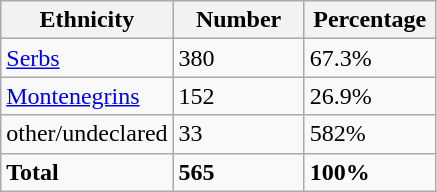<table class="wikitable">
<tr>
<th width="100px">Ethnicity</th>
<th width="80px">Number</th>
<th width="80px">Percentage</th>
</tr>
<tr>
<td><a href='#'>Serbs</a></td>
<td>380</td>
<td>67.3%</td>
</tr>
<tr>
<td><a href='#'>Montenegrins</a></td>
<td>152</td>
<td>26.9%</td>
</tr>
<tr>
<td>other/undeclared</td>
<td>33</td>
<td>582%</td>
</tr>
<tr>
<td><strong>Total</strong></td>
<td><strong>565</strong></td>
<td><strong>100%</strong></td>
</tr>
</table>
